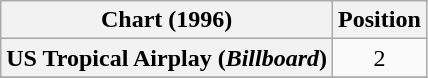<table class="wikitable plainrowheaders " style="text-align:center;">
<tr>
<th scope="col">Chart (1996)</th>
<th scope="col">Position</th>
</tr>
<tr>
<th scope="row">US Tropical Airplay (<em>Billboard</em>)</th>
<td>2</td>
</tr>
<tr>
</tr>
</table>
